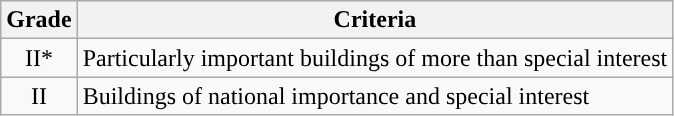<table class="wikitable">
<tr>
<th>Grade</th>
<th>Criteria</th>
</tr>
<tr>
<td align="center" >II*</td>
<td>Particularly important buildings of more than special interest</td>
</tr>
<tr>
<td align="center" >II</td>
<td>Buildings of national importance and special interest</td>
</tr>
</table>
